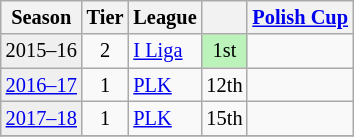<table class="wikitable" style="font-size:85%; text-align:center;">
<tr>
<th>Season</th>
<th>Tier</th>
<th>League</th>
<th></th>
<th><a href='#'>Polish Cup</a></th>
</tr>
<tr>
<td style="background:#efefef;">2015–16</td>
<td>2</td>
<td align=left><a href='#'>I Liga</a></td>
<td bgcolor=#BBF3BB>1st</td>
<td></td>
</tr>
<tr>
<td style="background:#efefef;"><a href='#'>2016–17</a></td>
<td>1</td>
<td align=left><a href='#'>PLK</a></td>
<td>12th</td>
<td></td>
</tr>
<tr>
<td style="background:#efefef;"><a href='#'>2017–18</a></td>
<td>1</td>
<td align=left><a href='#'>PLK</a></td>
<td>15th</td>
<td></td>
</tr>
<tr>
</tr>
</table>
